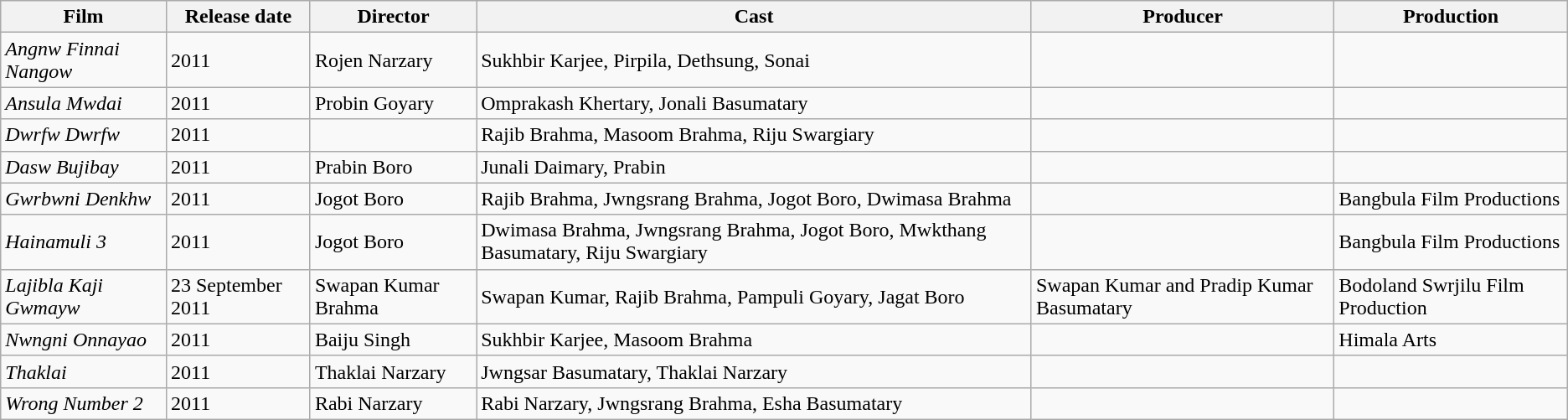<table class= "wikitable sortable">
<tr>
<th>Film</th>
<th>Release date</th>
<th>Director</th>
<th>Cast</th>
<th>Producer</th>
<th>Production</th>
</tr>
<tr>
<td><em>Angnw Finnai Nangow</em></td>
<td>2011</td>
<td>Rojen Narzary</td>
<td>Sukhbir Karjee, Pirpila, Dethsung, Sonai</td>
<td></td>
<td></td>
</tr>
<tr>
<td><em>Ansula Mwdai</em></td>
<td>2011</td>
<td>Probin Goyary</td>
<td>Omprakash Khertary, Jonali Basumatary</td>
<td></td>
<td></td>
</tr>
<tr>
<td><em>Dwrfw Dwrfw</em></td>
<td>2011</td>
<td></td>
<td>Rajib Brahma, Masoom Brahma, Riju Swargiary</td>
<td></td>
<td></td>
</tr>
<tr>
<td><em>Dasw Bujibay</em></td>
<td>2011</td>
<td>Prabin Boro</td>
<td>Junali Daimary, Prabin</td>
<td></td>
<td></td>
</tr>
<tr>
<td><em>Gwrbwni Denkhw</em></td>
<td>2011</td>
<td>Jogot Boro</td>
<td>Rajib Brahma, Jwngsrang Brahma, Jogot Boro, Dwimasa Brahma</td>
<td></td>
<td>Bangbula Film Productions</td>
</tr>
<tr>
<td><em>Hainamuli 3</em></td>
<td>2011</td>
<td>Jogot Boro</td>
<td>Dwimasa Brahma, Jwngsrang Brahma, Jogot Boro, Mwkthang Basumatary, Riju Swargiary</td>
<td></td>
<td>Bangbula Film Productions</td>
</tr>
<tr>
<td><em>Lajibla Kaji Gwmayw</em></td>
<td>23 September 2011</td>
<td>Swapan Kumar Brahma</td>
<td>Swapan Kumar, Rajib Brahma, Pampuli Goyary,  Jagat Boro</td>
<td>Swapan Kumar and Pradip Kumar Basumatary</td>
<td>Bodoland Swrjilu Film Production</td>
</tr>
<tr>
<td><em>Nwngni Onnayao</em></td>
<td>2011</td>
<td>Baiju Singh</td>
<td>Sukhbir Karjee, Masoom Brahma</td>
<td></td>
<td>Himala Arts</td>
</tr>
<tr>
<td><em>Thaklai</em></td>
<td>2011</td>
<td>Thaklai Narzary</td>
<td>Jwngsar Basumatary, Thaklai Narzary</td>
<td></td>
<td></td>
</tr>
<tr>
<td><em>Wrong Number 2</em></td>
<td>2011</td>
<td>Rabi Narzary</td>
<td>Rabi Narzary, Jwngsrang Brahma, Esha Basumatary</td>
<td></td>
<td></td>
</tr>
</table>
